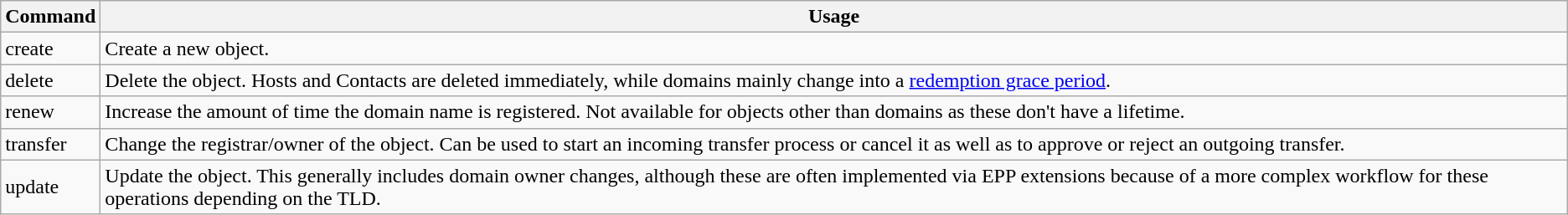<table class="wikitable">
<tr>
<th>Command</th>
<th>Usage</th>
</tr>
<tr>
<td>create</td>
<td>Create a new object.</td>
</tr>
<tr>
<td>delete</td>
<td>Delete the object. Hosts and Contacts are deleted immediately, while domains mainly change into a <a href='#'>redemption grace period</a>.</td>
</tr>
<tr>
<td>renew</td>
<td>Increase the amount of time the domain name is registered. Not available for objects other than domains as these don't have a lifetime.</td>
</tr>
<tr>
<td>transfer</td>
<td>Change the registrar/owner of the object. Can be used to start an incoming transfer process or cancel it as well as to approve or reject an outgoing transfer.</td>
</tr>
<tr>
<td>update</td>
<td>Update the object. This generally includes domain owner changes, although these are often implemented via EPP extensions because of a more complex workflow for these operations depending on the TLD.</td>
</tr>
</table>
